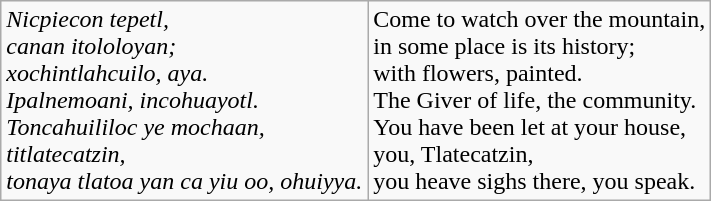<table class=wikitable>
<tr>
<td><em>Nicpiecon tepetl,</em><br> <em>canan itololoyan;</em><br> <em>xochintlahcuilo, aya.</em><br> <em>Ipalnemoani, incohuayotl.</em><br> <em>Toncahuililoc ye mochaan,</em><br> <em>titlatecatzin,</em><br> <em>tonaya tlatoa yan ca yiu oo, ohuiyya.</em></td>
<td>Come to watch over the mountain,<br> in some place is its history;<br> with flowers, painted.<br> The Giver of life, the community.<br> You have been let at your house,<br> you, Tlatecatzin,<br> you heave sighs there, you speak.</td>
</tr>
</table>
